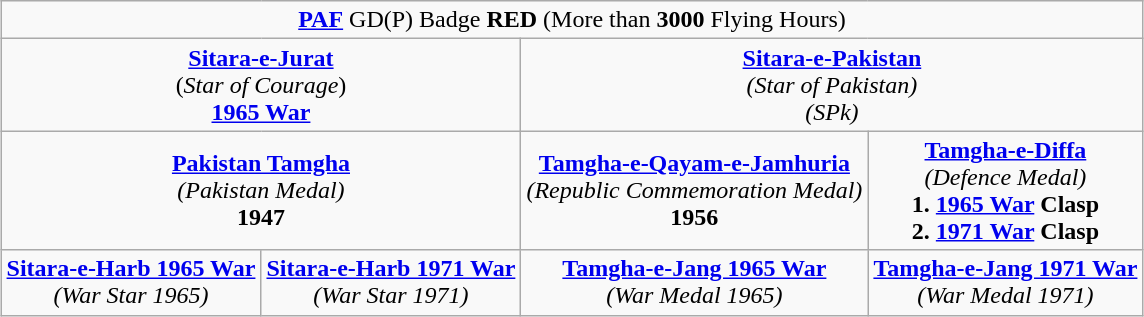<table class="wikitable" style="margin:1em auto; text-align:center;">
<tr>
<td colspan="4"><strong><a href='#'>PAF</a></strong> GD(P) Badge <strong>RED</strong> (More than <strong>3000</strong> Flying Hours)</td>
</tr>
<tr>
<td colspan="2"><strong><a href='#'>Sitara-e-Jurat</a></strong><br>(<em>Star of Courage</em>)<br><strong><a href='#'>1965 War</a></strong></td>
<td colspan="2"><strong><a href='#'>Sitara-e-Pakistan</a></strong><br><em>(Star of Pakistan)</em><br><em>(SPk)</em></td>
</tr>
<tr>
<td colspan="2"><strong><a href='#'>Pakistan Tamgha</a></strong><br><em>(Pakistan Medal)</em><br><strong>1947</strong></td>
<td><strong><a href='#'>Tamgha-e-Qayam-e-Jamhuria</a></strong><br><em>(Republic Commemoration Medal)</em><br><strong>1956</strong></td>
<td><strong><a href='#'>Tamgha-e-Diffa</a></strong><br><em>(Defence Medal)</em><br><strong>1. <a href='#'>1965 War</a> Clasp</strong><br><strong>2. <a href='#'>1971 War</a> Clasp</strong></td>
</tr>
<tr>
<td><strong><a href='#'>Sitara-e-Harb 1965 War</a></strong><br><em>(War Star 1965)</em></td>
<td><strong><a href='#'>Sitara-e-Harb 1971 War</a></strong><br><em>(War Star 1971)</em></td>
<td><strong><a href='#'>Tamgha-e-Jang 1965 War</a></strong><br><em>(War Medal 1965)</em></td>
<td><strong><a href='#'>Tamgha-e-Jang 1971 War</a></strong><br><em>(War Medal 1971)</em></td>
</tr>
</table>
